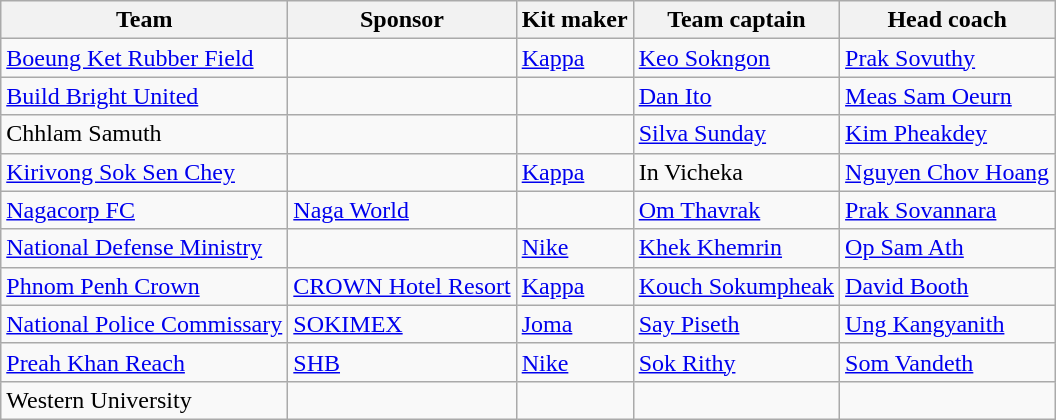<table class="wikitable sortable" style="text-align: left;">
<tr>
<th>Team</th>
<th>Sponsor</th>
<th>Kit maker</th>
<th>Team captain</th>
<th>Head coach</th>
</tr>
<tr>
<td><a href='#'>Boeung Ket Rubber Field</a></td>
<td></td>
<td><a href='#'>Kappa</a></td>
<td> <a href='#'>Keo Sokngon</a></td>
<td> <a href='#'>Prak Sovuthy</a></td>
</tr>
<tr>
<td><a href='#'>Build Bright United</a></td>
<td></td>
<td></td>
<td> <a href='#'>Dan Ito</a></td>
<td> <a href='#'>Meas Sam Oeurn</a></td>
</tr>
<tr>
<td>Chhlam Samuth</td>
<td></td>
<td></td>
<td> <a href='#'>Silva Sunday</a></td>
<td> <a href='#'>Kim Pheakdey</a></td>
</tr>
<tr>
<td><a href='#'>Kirivong Sok Sen Chey</a></td>
<td></td>
<td><a href='#'>Kappa</a></td>
<td> In Vicheka</td>
<td> <a href='#'>Nguyen Chov Hoang</a></td>
</tr>
<tr>
<td><a href='#'>Nagacorp FC</a></td>
<td><a href='#'>Naga World</a></td>
<td></td>
<td> <a href='#'>Om Thavrak</a></td>
<td> <a href='#'>Prak Sovannara</a></td>
</tr>
<tr>
<td><a href='#'>National Defense Ministry</a></td>
<td></td>
<td><a href='#'>Nike</a></td>
<td> <a href='#'>Khek Khemrin</a></td>
<td> <a href='#'>Op Sam Ath</a></td>
</tr>
<tr>
<td><a href='#'>Phnom Penh Crown</a></td>
<td><a href='#'>CROWN Hotel Resort</a></td>
<td><a href='#'>Kappa</a></td>
<td> <a href='#'>Kouch Sokumpheak</a></td>
<td> <a href='#'>David Booth</a></td>
</tr>
<tr>
<td><a href='#'>National Police Commissary</a></td>
<td><a href='#'>SOKIMEX</a></td>
<td><a href='#'>Joma</a></td>
<td> <a href='#'>Say Piseth</a></td>
<td> <a href='#'>Ung Kangyanith</a></td>
</tr>
<tr>
<td><a href='#'>Preah Khan Reach</a></td>
<td><a href='#'>SHB</a></td>
<td><a href='#'>Nike</a></td>
<td> <a href='#'>Sok Rithy</a></td>
<td> <a href='#'>Som Vandeth</a></td>
</tr>
<tr>
<td>Western University</td>
<td></td>
<td></td>
<td></td>
<td></td>
</tr>
</table>
